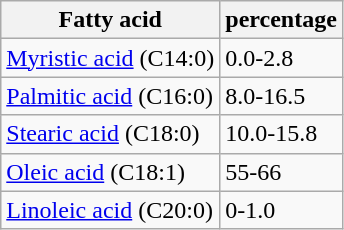<table class="wikitable">
<tr>
<th>Fatty acid</th>
<th>percentage</th>
</tr>
<tr>
<td><a href='#'>Myristic acid</a> (C14:0)</td>
<td>0.0-2.8</td>
</tr>
<tr>
<td><a href='#'>Palmitic acid</a> (C16:0)</td>
<td>8.0-16.5</td>
</tr>
<tr>
<td><a href='#'>Stearic acid</a> (C18:0)</td>
<td>10.0-15.8</td>
</tr>
<tr>
<td><a href='#'>Oleic acid</a> (C18:1)</td>
<td>55-66</td>
</tr>
<tr>
<td><a href='#'>Linoleic acid</a>  (C20:0)</td>
<td>0-1.0</td>
</tr>
</table>
